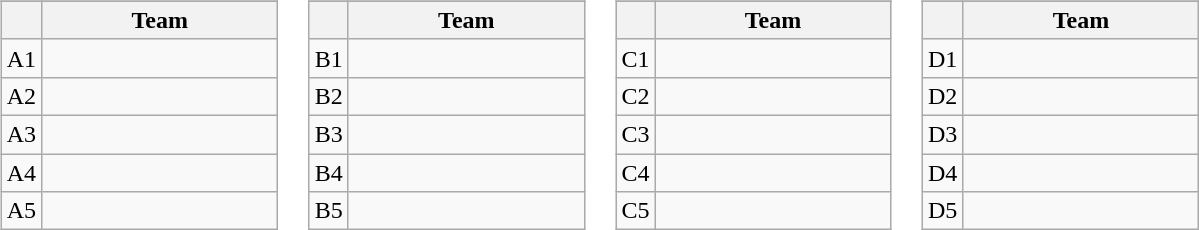<table>
<tr valign=top>
<td><br><table class="wikitable">
<tr>
</tr>
<tr>
<th></th>
<th width=150>Team</th>
</tr>
<tr>
<td align=center>A1</td>
<td></td>
</tr>
<tr>
<td align=center>A2</td>
<td></td>
</tr>
<tr>
<td align=center>A3</td>
<td></td>
</tr>
<tr>
<td align=center>A4</td>
<td></td>
</tr>
<tr>
<td align=center>A5</td>
<td></td>
</tr>
</table>
</td>
<td><br><table class="wikitable">
<tr>
</tr>
<tr>
<th></th>
<th width=150>Team</th>
</tr>
<tr>
<td align=center>B1</td>
<td></td>
</tr>
<tr>
<td align=center>B2</td>
<td></td>
</tr>
<tr>
<td align=center>B3</td>
<td></td>
</tr>
<tr>
<td align=center>B4</td>
<td></td>
</tr>
<tr>
<td align=center>B5</td>
<td></td>
</tr>
</table>
</td>
<td><br><table class="wikitable">
<tr>
</tr>
<tr>
<th></th>
<th width=150>Team</th>
</tr>
<tr>
<td align=center>C1</td>
<td></td>
</tr>
<tr>
<td align=center>C2</td>
<td></td>
</tr>
<tr>
<td align=center>C3</td>
<td></td>
</tr>
<tr>
<td align=center>C4</td>
<td></td>
</tr>
<tr>
<td align=center>C5</td>
<td></td>
</tr>
</table>
</td>
<td><br><table class="wikitable">
<tr>
</tr>
<tr>
<th></th>
<th width=150>Team</th>
</tr>
<tr>
<td align=center>D1</td>
<td></td>
</tr>
<tr>
<td align=center>D2</td>
<td></td>
</tr>
<tr>
<td align=center>D3</td>
<td></td>
</tr>
<tr>
<td align=center>D4</td>
<td></td>
</tr>
<tr>
<td align=center>D5</td>
<td></td>
</tr>
</table>
</td>
</tr>
</table>
